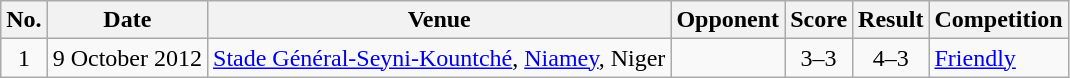<table class="wikitable sortable">
<tr>
<th scope="col">No.</th>
<th scope="col">Date</th>
<th scope="col">Venue</th>
<th scope="col">Opponent</th>
<th scope="col">Score</th>
<th scope="col">Result</th>
<th scope="col">Competition</th>
</tr>
<tr>
<td align="center">1</td>
<td>9 October 2012</td>
<td><a href='#'>Stade Général-Seyni-Kountché</a>, <a href='#'>Niamey</a>, Niger</td>
<td></td>
<td align="center">3–3</td>
<td align="center">4–3</td>
<td><a href='#'>Friendly</a></td>
</tr>
</table>
